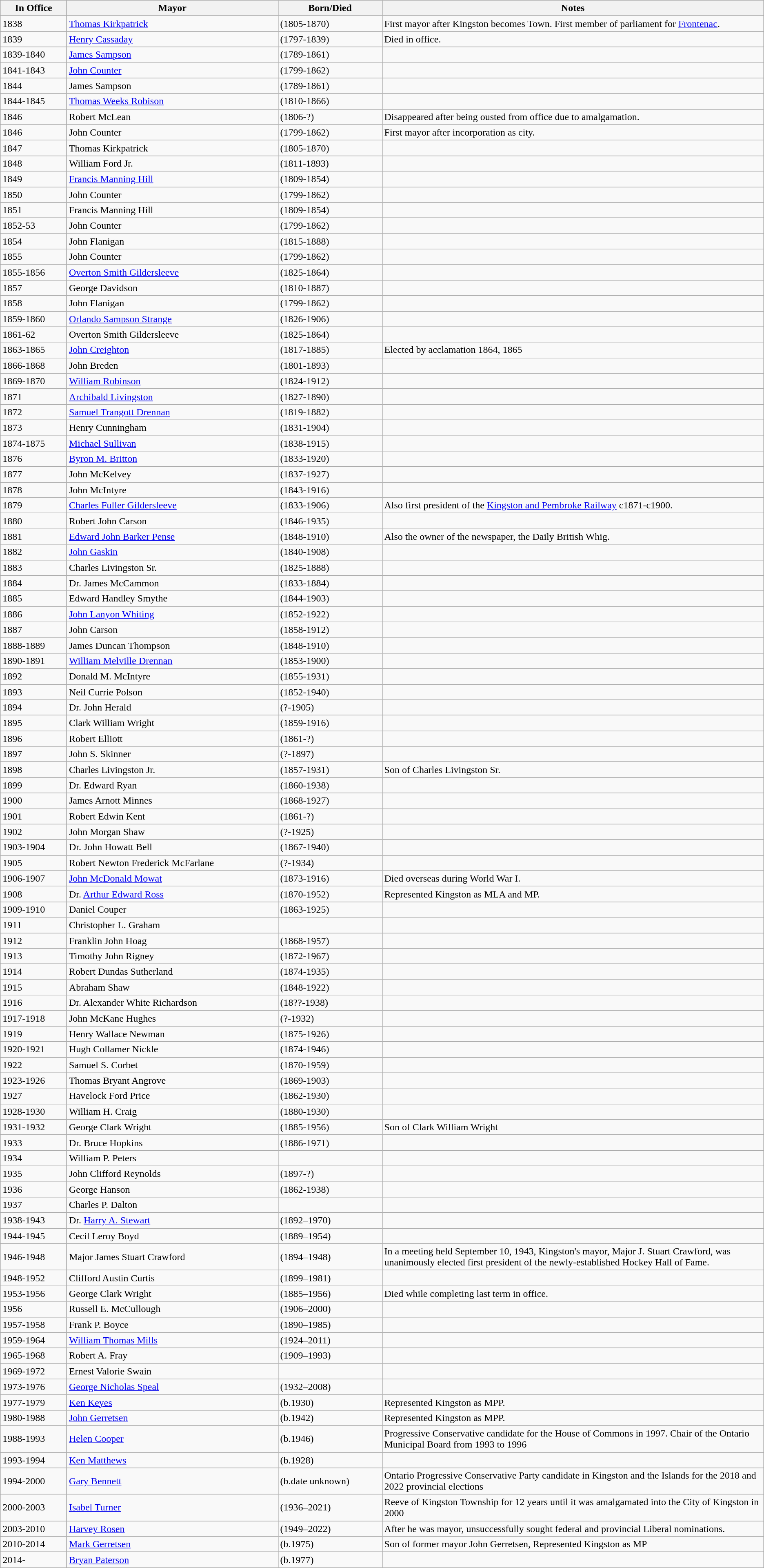<table class=wikitable>
<tr>
<th>In Office</th>
<th>Mayor</th>
<th>Born/Died</th>
<th width=50%>Notes</th>
</tr>
<tr valign=top>
<td>1838</td>
<td><a href='#'>Thomas Kirkpatrick</a></td>
<td>(1805-1870)</td>
<td>First mayor after Kingston becomes Town. First member of parliament for <a href='#'>Frontenac</a>.</td>
</tr>
<tr>
<td>1839</td>
<td><a href='#'>Henry Cassaday</a></td>
<td>(1797-1839)</td>
<td>Died in office.</td>
</tr>
<tr>
<td>1839-1840</td>
<td><a href='#'>James Sampson</a></td>
<td>(1789-1861)</td>
<td></td>
</tr>
<tr>
<td>1841-1843</td>
<td><a href='#'>John Counter</a></td>
<td>(1799-1862)</td>
<td></td>
</tr>
<tr>
<td>1844</td>
<td>James Sampson</td>
<td>(1789-1861)</td>
<td></td>
</tr>
<tr>
<td>1844-1845</td>
<td><a href='#'>Thomas Weeks Robison</a></td>
<td>(1810-1866)</td>
<td></td>
</tr>
<tr>
<td>1846</td>
<td>Robert McLean</td>
<td>(1806-?)</td>
<td>Disappeared after being ousted from office due to amalgamation.</td>
</tr>
<tr>
<td>1846</td>
<td>John Counter</td>
<td>(1799-1862)</td>
<td>First mayor after incorporation as city.</td>
</tr>
<tr>
<td>1847</td>
<td>Thomas Kirkpatrick</td>
<td>(1805-1870)</td>
<td></td>
</tr>
<tr>
<td>1848</td>
<td>William Ford Jr.</td>
<td>(1811-1893)</td>
<td></td>
</tr>
<tr>
<td>1849</td>
<td><a href='#'>Francis Manning Hill</a></td>
<td>(1809-1854)</td>
<td></td>
</tr>
<tr>
<td>1850</td>
<td>John Counter</td>
<td>(1799-1862)</td>
<td></td>
</tr>
<tr>
<td>1851</td>
<td>Francis Manning Hill</td>
<td>(1809-1854)</td>
<td></td>
</tr>
<tr>
<td>1852-53</td>
<td>John Counter</td>
<td>(1799-1862)</td>
<td></td>
</tr>
<tr>
<td>1854</td>
<td>John Flanigan</td>
<td>(1815-1888)</td>
<td></td>
</tr>
<tr>
<td>1855</td>
<td>John Counter</td>
<td>(1799-1862)</td>
<td></td>
</tr>
<tr>
<td>1855-1856</td>
<td><a href='#'>Overton Smith Gildersleeve</a></td>
<td>(1825-1864)</td>
<td></td>
</tr>
<tr>
<td>1857</td>
<td>George Davidson</td>
<td>(1810-1887)</td>
<td></td>
</tr>
<tr>
<td>1858</td>
<td>John Flanigan</td>
<td>(1799-1862)</td>
<td></td>
</tr>
<tr>
<td>1859-1860</td>
<td><a href='#'>Orlando Sampson Strange</a></td>
<td>(1826-1906)</td>
<td></td>
</tr>
<tr>
<td>1861-62</td>
<td>Overton Smith Gildersleeve</td>
<td>(1825-1864)</td>
<td></td>
</tr>
<tr>
<td>1863-1865</td>
<td><a href='#'>John Creighton</a></td>
<td>(1817-1885)</td>
<td>Elected by acclamation 1864, 1865</td>
</tr>
<tr>
<td>1866-1868</td>
<td>John Breden</td>
<td>(1801-1893)</td>
<td></td>
</tr>
<tr>
<td>1869-1870</td>
<td><a href='#'>William Robinson</a></td>
<td>(1824-1912)</td>
<td></td>
</tr>
<tr>
<td>1871</td>
<td><a href='#'>Archibald Livingston</a></td>
<td>(1827-1890)</td>
<td></td>
</tr>
<tr>
<td>1872</td>
<td><a href='#'>Samuel Trangott Drennan</a></td>
<td>(1819-1882)</td>
<td></td>
</tr>
<tr>
<td>1873</td>
<td>Henry Cunningham</td>
<td>(1831-1904)</td>
<td></td>
</tr>
<tr>
<td>1874-1875</td>
<td><a href='#'>Michael Sullivan</a></td>
<td>(1838-1915)</td>
<td></td>
</tr>
<tr>
<td>1876</td>
<td><a href='#'>Byron M. Britton</a></td>
<td>(1833-1920)</td>
<td></td>
</tr>
<tr>
<td>1877</td>
<td>John McKelvey</td>
<td>(1837-1927)</td>
<td></td>
</tr>
<tr>
<td>1878</td>
<td>John McIntyre</td>
<td>(1843-1916)</td>
<td></td>
</tr>
<tr>
<td>1879</td>
<td><a href='#'>Charles Fuller Gildersleeve</a></td>
<td>(1833-1906)</td>
<td>Also first president of the <a href='#'>Kingston and Pembroke Railway</a> c1871-c1900.</td>
</tr>
<tr>
<td>1880</td>
<td>Robert John Carson</td>
<td>(1846-1935)</td>
<td></td>
</tr>
<tr>
<td>1881</td>
<td><a href='#'>Edward John Barker Pense</a></td>
<td>(1848-1910)</td>
<td>Also the owner of the newspaper, the Daily British Whig.</td>
</tr>
<tr>
<td>1882</td>
<td><a href='#'>John Gaskin</a></td>
<td>(1840-1908)</td>
<td></td>
</tr>
<tr>
<td>1883</td>
<td>Charles Livingston Sr.</td>
<td>(1825-1888)</td>
<td></td>
</tr>
<tr>
<td>1884</td>
<td>Dr. James McCammon</td>
<td>(1833-1884)</td>
<td></td>
</tr>
<tr>
<td>1885</td>
<td>Edward Handley Smythe</td>
<td>(1844-1903)</td>
<td></td>
</tr>
<tr>
<td>1886</td>
<td><a href='#'>John Lanyon Whiting</a></td>
<td>(1852-1922)</td>
<td></td>
</tr>
<tr>
<td>1887</td>
<td>John Carson</td>
<td>(1858-1912)</td>
<td></td>
</tr>
<tr>
<td>1888-1889</td>
<td>James Duncan Thompson</td>
<td>(1848-1910)</td>
<td></td>
</tr>
<tr>
<td>1890-1891</td>
<td><a href='#'>William Melville Drennan</a></td>
<td>(1853-1900)</td>
<td></td>
</tr>
<tr>
<td>1892</td>
<td>Donald M. McIntyre</td>
<td>(1855-1931)</td>
<td></td>
</tr>
<tr>
<td>1893</td>
<td>Neil Currie Polson</td>
<td>(1852-1940)</td>
<td></td>
</tr>
<tr>
<td>1894</td>
<td>Dr. John Herald</td>
<td>(?-1905)</td>
<td></td>
</tr>
<tr>
<td>1895</td>
<td>Clark William Wright</td>
<td>(1859-1916)</td>
<td></td>
</tr>
<tr>
<td>1896</td>
<td>Robert Elliott</td>
<td>(1861-?)</td>
<td></td>
</tr>
<tr>
<td>1897</td>
<td>John S. Skinner</td>
<td>(?-1897)</td>
<td></td>
</tr>
<tr>
<td>1898</td>
<td>Charles Livingston Jr.</td>
<td>(1857-1931)</td>
<td>Son of Charles Livingston Sr.</td>
</tr>
<tr>
<td>1899</td>
<td>Dr. Edward Ryan</td>
<td>(1860-1938)</td>
<td></td>
</tr>
<tr>
<td>1900</td>
<td>James Arnott Minnes</td>
<td>(1868-1927)</td>
<td></td>
</tr>
<tr>
<td>1901</td>
<td>Robert Edwin Kent</td>
<td>(1861-?)</td>
<td></td>
</tr>
<tr>
<td>1902</td>
<td>John Morgan Shaw</td>
<td>(?-1925)</td>
<td></td>
</tr>
<tr>
<td>1903-1904</td>
<td>Dr. John Howatt Bell</td>
<td>(1867-1940)</td>
<td></td>
</tr>
<tr>
<td>1905</td>
<td>Robert Newton Frederick McFarlane</td>
<td>(?-1934)</td>
<td></td>
</tr>
<tr>
<td>1906-1907</td>
<td><a href='#'>John McDonald Mowat</a></td>
<td>(1873-1916)</td>
<td>Died overseas during World War I.</td>
</tr>
<tr>
<td>1908</td>
<td>Dr. <a href='#'>Arthur Edward Ross</a></td>
<td>(1870-1952)</td>
<td>Represented Kingston as MLA and MP.</td>
</tr>
<tr>
<td>1909-1910</td>
<td>Daniel Couper</td>
<td>(1863-1925)</td>
<td></td>
</tr>
<tr>
<td>1911</td>
<td>Christopher L. Graham</td>
<td></td>
<td></td>
</tr>
<tr>
<td>1912</td>
<td>Franklin John Hoag</td>
<td>(1868-1957)</td>
<td></td>
</tr>
<tr>
<td>1913</td>
<td>Timothy John Rigney</td>
<td>(1872-1967)</td>
<td></td>
</tr>
<tr>
<td>1914</td>
<td>Robert Dundas Sutherland</td>
<td>(1874-1935)</td>
<td></td>
</tr>
<tr>
<td>1915</td>
<td>Abraham Shaw</td>
<td>(1848-1922)</td>
<td></td>
</tr>
<tr>
<td>1916</td>
<td>Dr. Alexander White Richardson</td>
<td>(18??-1938)</td>
<td></td>
</tr>
<tr>
<td>1917-1918</td>
<td>John McKane Hughes</td>
<td>(?-1932)</td>
<td></td>
</tr>
<tr>
<td>1919</td>
<td>Henry Wallace Newman</td>
<td>(1875-1926)</td>
<td></td>
</tr>
<tr>
<td>1920-1921</td>
<td>Hugh Collamer Nickle</td>
<td>(1874-1946)</td>
<td></td>
</tr>
<tr>
<td>1922</td>
<td>Samuel S. Corbet</td>
<td>(1870-1959)</td>
<td></td>
</tr>
<tr>
<td>1923-1926</td>
<td>Thomas Bryant Angrove</td>
<td>(1869-1903)</td>
<td></td>
</tr>
<tr>
<td>1927</td>
<td>Havelock Ford Price</td>
<td>(1862-1930)</td>
<td></td>
</tr>
<tr>
<td>1928-1930</td>
<td>William H. Craig</td>
<td>(1880-1930)</td>
<td></td>
</tr>
<tr>
<td>1931-1932</td>
<td>George Clark Wright</td>
<td>(1885-1956)</td>
<td>Son of Clark William Wright</td>
</tr>
<tr>
<td>1933</td>
<td>Dr. Bruce Hopkins</td>
<td>(1886-1971)</td>
<td></td>
</tr>
<tr>
<td>1934</td>
<td>William P. Peters</td>
<td></td>
<td></td>
</tr>
<tr>
<td>1935</td>
<td>John Clifford Reynolds</td>
<td>(1897-?)</td>
<td></td>
</tr>
<tr>
<td>1936</td>
<td>George Hanson</td>
<td>(1862-1938)</td>
<td></td>
</tr>
<tr>
<td>1937</td>
<td>Charles P. Dalton</td>
<td></td>
<td></td>
</tr>
<tr>
<td>1938-1943</td>
<td>Dr. <a href='#'>Harry A. Stewart</a></td>
<td>(1892–1970)</td>
<td></td>
</tr>
<tr>
<td>1944-1945</td>
<td>Cecil Leroy Boyd</td>
<td>(1889–1954)</td>
<td></td>
</tr>
<tr>
<td>1946-1948</td>
<td>Major James Stuart Crawford</td>
<td>(1894–1948)</td>
<td>In a meeting held September 10, 1943, Kingston's mayor, Major J. Stuart Crawford, was unanimously elected first president of the newly-established Hockey Hall of Fame.</td>
</tr>
<tr>
<td>1948-1952</td>
<td>Clifford Austin Curtis</td>
<td>(1899–1981)</td>
<td></td>
</tr>
<tr>
<td>1953-1956</td>
<td>George Clark Wright</td>
<td>(1885–1956)</td>
<td>Died while completing last term in office.</td>
</tr>
<tr>
<td>1956</td>
<td>Russell E. McCullough</td>
<td>(1906–2000)</td>
<td></td>
</tr>
<tr>
<td>1957-1958</td>
<td>Frank P. Boyce</td>
<td>(1890–1985)</td>
<td></td>
</tr>
<tr>
<td>1959-1964</td>
<td><a href='#'>William Thomas Mills</a></td>
<td>(1924–2011)</td>
<td></td>
</tr>
<tr>
<td>1965-1968</td>
<td>Robert A. Fray</td>
<td>(1909–1993)</td>
<td></td>
</tr>
<tr>
<td>1969-1972</td>
<td>Ernest Valorie Swain</td>
<td></td>
<td></td>
</tr>
<tr>
<td>1973-1976</td>
<td><a href='#'>George Nicholas Speal</a></td>
<td>(1932–2008)</td>
<td></td>
</tr>
<tr>
<td>1977-1979</td>
<td><a href='#'>Ken Keyes</a></td>
<td>(b.1930)</td>
<td>Represented Kingston as MPP.</td>
</tr>
<tr>
<td>1980-1988</td>
<td><a href='#'>John Gerretsen</a></td>
<td>(b.1942)</td>
<td>Represented Kingston as MPP.</td>
</tr>
<tr>
<td>1988-1993</td>
<td><a href='#'>Helen Cooper</a></td>
<td>(b.1946)</td>
<td>Progressive Conservative candidate for the House of Commons in 1997. Chair of the Ontario Municipal Board from 1993 to 1996</td>
</tr>
<tr>
<td>1993-1994</td>
<td><a href='#'>Ken Matthews</a></td>
<td>(b.1928)</td>
<td></td>
</tr>
<tr>
<td>1994-2000</td>
<td><a href='#'>Gary Bennett</a></td>
<td>(b.date unknown)</td>
<td>Ontario Progressive Conservative Party candidate in Kingston and the Islands for the 2018 and 2022 provincial elections</td>
</tr>
<tr>
<td>2000-2003</td>
<td><a href='#'>Isabel Turner</a></td>
<td>(1936–2021)</td>
<td>Reeve of Kingston Township for 12 years until it was amalgamated into the City of Kingston in 2000</td>
</tr>
<tr>
<td>2003-2010</td>
<td><a href='#'>Harvey Rosen</a></td>
<td>(1949–2022)</td>
<td>After he was mayor, unsuccessfully sought federal and provincial Liberal nominations.</td>
</tr>
<tr>
<td>2010-2014</td>
<td><a href='#'>Mark Gerretsen</a></td>
<td>(b.1975)</td>
<td>Son of former mayor John Gerretsen, Represented Kingston as MP</td>
</tr>
<tr>
<td>2014-</td>
<td><a href='#'>Bryan Paterson</a></td>
<td>(b.1977)</td>
<td></td>
</tr>
</table>
